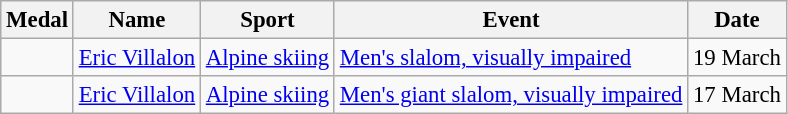<table class="wikitable sortable" style="font-size:95%">
<tr>
<th>Medal</th>
<th>Name</th>
<th>Sport</th>
<th>Event</th>
<th>Date</th>
</tr>
<tr>
<td></td>
<td><a href='#'>Eric Villalon</a></td>
<td><a href='#'>Alpine skiing</a></td>
<td><a href='#'>Men's slalom, visually impaired</a></td>
<td>19 March</td>
</tr>
<tr>
<td></td>
<td><a href='#'>Eric Villalon</a></td>
<td><a href='#'>Alpine skiing</a></td>
<td><a href='#'>Men's giant slalom, visually impaired</a></td>
<td>17 March</td>
</tr>
</table>
